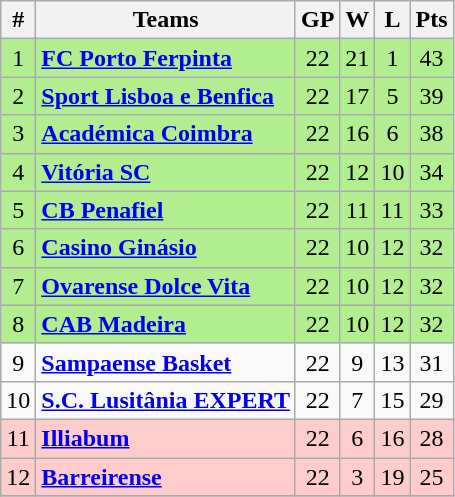<table class="wikitable" style="text-align: center;">
<tr>
<th>#</th>
<th>Teams</th>
<th>GP</th>
<th>W</th>
<th>L</th>
<th>Pts</th>
</tr>
<tr bgcolor=B0EE90>
<td>1</td>
<td align="left"><strong><a href='#'>FC Porto Ferpinta</a></strong></td>
<td>22</td>
<td>21</td>
<td>1</td>
<td>43</td>
</tr>
<tr bgcolor=B0EE90>
<td>2</td>
<td align="left"><strong><a href='#'>Sport Lisboa e Benfica</a></strong></td>
<td>22</td>
<td>17</td>
<td>5</td>
<td>39</td>
</tr>
<tr bgcolor=B0EE90>
<td>3</td>
<td align="left"><strong><a href='#'>Académica Coimbra</a></strong></td>
<td>22</td>
<td>16</td>
<td>6</td>
<td>38</td>
</tr>
<tr bgcolor=B0EE90>
<td>4</td>
<td align="left"><strong><a href='#'>Vitória SC</a></strong></td>
<td>22</td>
<td>12</td>
<td>10</td>
<td>34</td>
</tr>
<tr bgcolor=B0EE90>
<td>5</td>
<td align="left"><strong><a href='#'>CB Penafiel</a></strong></td>
<td>22</td>
<td>11</td>
<td>11</td>
<td>33</td>
</tr>
<tr bgcolor=B0EE90>
<td>6</td>
<td align="left"><strong><a href='#'>Casino Ginásio</a></strong></td>
<td>22</td>
<td>10</td>
<td>12</td>
<td>32</td>
</tr>
<tr bgcolor=B0EE90>
<td>7</td>
<td align="left"><strong><a href='#'>Ovarense Dolce Vita</a></strong></td>
<td>22</td>
<td>10</td>
<td>12</td>
<td>32</td>
</tr>
<tr bgcolor=B0EE90>
<td>8</td>
<td align="left"><strong><a href='#'>CAB Madeira</a></strong></td>
<td>22</td>
<td>10</td>
<td>12</td>
<td>32</td>
</tr>
<tr>
<td>9</td>
<td align="left"><strong><a href='#'>Sampaense Basket</a></strong></td>
<td>22</td>
<td>9</td>
<td>13</td>
<td>31</td>
</tr>
<tr>
<td>10</td>
<td align="left"><strong><a href='#'>S.C. Lusitânia EXPERT</a></strong></td>
<td>22</td>
<td>7</td>
<td>15</td>
<td>29</td>
</tr>
<tr bgcolor=FFCCCC>
<td>11</td>
<td align="left"><strong><a href='#'>Illiabum</a></strong></td>
<td>22</td>
<td>6</td>
<td>16</td>
<td>28</td>
</tr>
<tr bgcolor=FFCCCC>
<td>12</td>
<td align="left"><strong><a href='#'>Barreirense</a></strong></td>
<td>22</td>
<td>3</td>
<td>19</td>
<td>25</td>
</tr>
<tr>
</tr>
</table>
